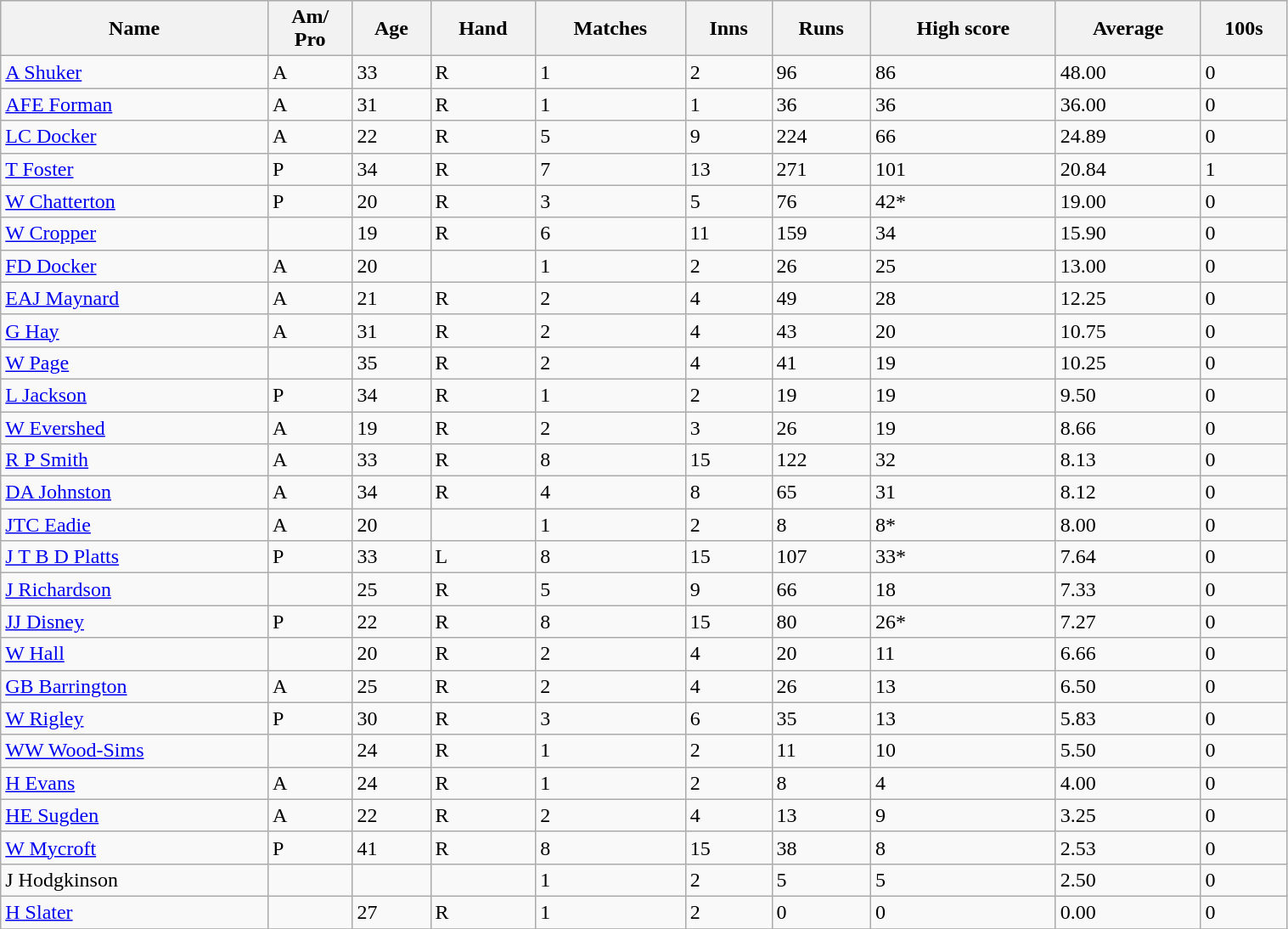<table class="wikitable sortable" width="80%">
<tr bgcolor="#efefef">
<th>Name</th>
<th>Am/<br>Pro</th>
<th>Age</th>
<th>Hand</th>
<th>Matches</th>
<th>Inns</th>
<th>Runs</th>
<th>High score</th>
<th>Average</th>
<th>100s</th>
</tr>
<tr>
<td><a href='#'>A Shuker</a></td>
<td>A</td>
<td>33</td>
<td>R</td>
<td>1</td>
<td>2</td>
<td>96</td>
<td>86</td>
<td>48.00</td>
<td>0</td>
</tr>
<tr>
<td><a href='#'>AFE Forman</a></td>
<td>A</td>
<td>31</td>
<td>R</td>
<td>1</td>
<td>1</td>
<td>36</td>
<td>36</td>
<td>36.00</td>
<td>0</td>
</tr>
<tr>
<td><a href='#'>LC Docker</a></td>
<td>A</td>
<td>22</td>
<td>R</td>
<td>5</td>
<td>9</td>
<td>224</td>
<td>66</td>
<td>24.89</td>
<td>0</td>
</tr>
<tr>
<td><a href='#'>T Foster</a></td>
<td>P</td>
<td>34</td>
<td>R</td>
<td>7</td>
<td>13</td>
<td>271</td>
<td>101</td>
<td>20.84</td>
<td>1</td>
</tr>
<tr>
<td><a href='#'>W Chatterton</a></td>
<td>P</td>
<td>20</td>
<td>R</td>
<td>3</td>
<td>5</td>
<td>76</td>
<td>42*</td>
<td>19.00</td>
<td>0</td>
</tr>
<tr>
<td><a href='#'>W Cropper</a></td>
<td></td>
<td>19</td>
<td>R</td>
<td>6</td>
<td>11</td>
<td>159</td>
<td>34</td>
<td>15.90</td>
<td>0</td>
</tr>
<tr>
<td><a href='#'>FD Docker</a></td>
<td>A</td>
<td>20</td>
<td></td>
<td>1</td>
<td>2</td>
<td>26</td>
<td>25</td>
<td>13.00</td>
<td>0</td>
</tr>
<tr>
<td><a href='#'>EAJ Maynard</a></td>
<td>A</td>
<td>21</td>
<td>R</td>
<td>2</td>
<td>4</td>
<td>49</td>
<td>28</td>
<td>12.25</td>
<td>0</td>
</tr>
<tr>
<td><a href='#'>G Hay</a></td>
<td>A</td>
<td>31</td>
<td>R</td>
<td>2</td>
<td>4</td>
<td>43</td>
<td>20</td>
<td>10.75</td>
<td>0</td>
</tr>
<tr>
<td><a href='#'>W Page</a></td>
<td></td>
<td>35</td>
<td>R</td>
<td>2</td>
<td>4</td>
<td>41</td>
<td>19</td>
<td>10.25</td>
<td>0</td>
</tr>
<tr>
<td><a href='#'>L Jackson</a></td>
<td>P</td>
<td>34</td>
<td>R</td>
<td>1</td>
<td>2</td>
<td>19</td>
<td>19</td>
<td>9.50</td>
<td>0</td>
</tr>
<tr>
<td><a href='#'>W Evershed</a></td>
<td>A</td>
<td>19</td>
<td>R</td>
<td>2</td>
<td>3</td>
<td>26</td>
<td>19</td>
<td>8.66</td>
<td>0</td>
</tr>
<tr>
<td><a href='#'>R P Smith</a></td>
<td>A</td>
<td>33</td>
<td>R</td>
<td>8</td>
<td>15</td>
<td>122</td>
<td>32</td>
<td>8.13</td>
<td>0</td>
</tr>
<tr>
<td><a href='#'>DA Johnston</a></td>
<td>A</td>
<td>34</td>
<td>R</td>
<td>4</td>
<td>8</td>
<td>65</td>
<td>31</td>
<td>8.12</td>
<td>0</td>
</tr>
<tr>
<td><a href='#'>JTC Eadie</a></td>
<td>A</td>
<td>20</td>
<td></td>
<td>1</td>
<td>2</td>
<td>8</td>
<td>8*</td>
<td>8.00</td>
<td>0</td>
</tr>
<tr>
<td><a href='#'>J T B D Platts</a></td>
<td>P</td>
<td>33</td>
<td>L</td>
<td>8</td>
<td>15</td>
<td>107</td>
<td>33*</td>
<td>7.64</td>
<td>0</td>
</tr>
<tr>
<td><a href='#'>J Richardson</a></td>
<td></td>
<td>25</td>
<td>R</td>
<td>5</td>
<td>9</td>
<td>66</td>
<td>18</td>
<td>7.33</td>
<td>0</td>
</tr>
<tr>
<td><a href='#'>JJ Disney</a></td>
<td>P</td>
<td>22</td>
<td>R</td>
<td>8</td>
<td>15</td>
<td>80</td>
<td>26*</td>
<td>7.27</td>
<td>0</td>
</tr>
<tr>
<td><a href='#'>W Hall</a></td>
<td></td>
<td>20</td>
<td>R</td>
<td>2</td>
<td>4</td>
<td>20</td>
<td>11</td>
<td>6.66</td>
<td>0</td>
</tr>
<tr>
<td><a href='#'>GB Barrington</a></td>
<td>A</td>
<td>25</td>
<td>R</td>
<td>2</td>
<td>4</td>
<td>26</td>
<td>13</td>
<td>6.50</td>
<td>0</td>
</tr>
<tr>
<td><a href='#'>W Rigley</a></td>
<td>P</td>
<td>30</td>
<td>R</td>
<td>3</td>
<td>6</td>
<td>35</td>
<td>13</td>
<td>5.83</td>
<td>0</td>
</tr>
<tr>
<td><a href='#'>WW Wood-Sims</a></td>
<td></td>
<td>24</td>
<td>R</td>
<td>1</td>
<td>2</td>
<td>11</td>
<td>10</td>
<td>5.50</td>
<td>0</td>
</tr>
<tr>
<td><a href='#'>H Evans</a></td>
<td>A</td>
<td>24</td>
<td>R</td>
<td>1</td>
<td>2</td>
<td>8</td>
<td>4</td>
<td>4.00</td>
<td>0</td>
</tr>
<tr>
<td><a href='#'>HE Sugden</a></td>
<td>A</td>
<td>22</td>
<td>R</td>
<td>2</td>
<td>4</td>
<td>13</td>
<td>9</td>
<td>3.25</td>
<td>0</td>
</tr>
<tr>
<td><a href='#'>W Mycroft</a></td>
<td>P</td>
<td>41</td>
<td>R</td>
<td>8</td>
<td>15</td>
<td>38</td>
<td>8</td>
<td>2.53</td>
<td>0</td>
</tr>
<tr>
<td>J Hodgkinson</td>
<td></td>
<td></td>
<td></td>
<td>1</td>
<td>2</td>
<td>5</td>
<td>5</td>
<td>2.50</td>
<td>0</td>
</tr>
<tr>
<td><a href='#'>H Slater</a></td>
<td></td>
<td>27</td>
<td>R</td>
<td>1</td>
<td>2</td>
<td>0</td>
<td>0</td>
<td>0.00</td>
<td>0</td>
</tr>
<tr>
</tr>
</table>
